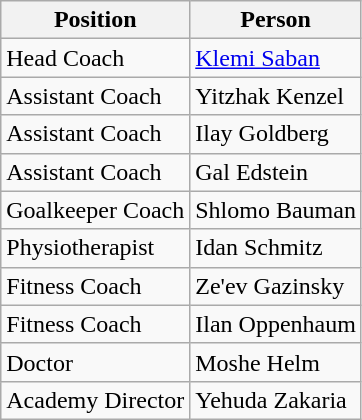<table class="wikitable">
<tr>
<th>Position</th>
<th>Person</th>
</tr>
<tr>
<td>Head Coach</td>
<td> <a href='#'>Klemi Saban</a></td>
</tr>
<tr>
<td>Assistant Coach</td>
<td> Yitzhak Kenzel</td>
</tr>
<tr>
<td>Assistant Coach</td>
<td> Ilay Goldberg</td>
</tr>
<tr>
<td>Assistant Coach</td>
<td> Gal Edstein</td>
</tr>
<tr>
<td>Goalkeeper Coach</td>
<td> Shlomo Bauman</td>
</tr>
<tr>
<td>Physiotherapist</td>
<td> Idan Schmitz</td>
</tr>
<tr>
<td>Fitness Coach</td>
<td> Ze'ev Gazinsky</td>
</tr>
<tr>
<td>Fitness Coach</td>
<td> Ilan Oppenhaum</td>
</tr>
<tr>
<td>Doctor</td>
<td> Moshe Helm</td>
</tr>
<tr>
<td>Academy Director</td>
<td> Yehuda Zakaria</td>
</tr>
</table>
